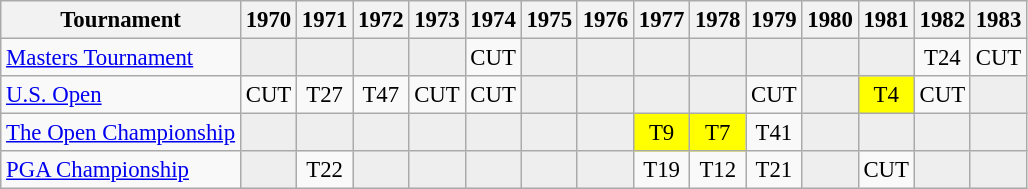<table class="wikitable" style="font-size:95%;text-align:center;">
<tr>
<th>Tournament</th>
<th>1970</th>
<th>1971</th>
<th>1972</th>
<th>1973</th>
<th>1974</th>
<th>1975</th>
<th>1976</th>
<th>1977</th>
<th>1978</th>
<th>1979</th>
<th>1980</th>
<th>1981</th>
<th>1982</th>
<th>1983</th>
</tr>
<tr>
<td align=left><a href='#'>Masters Tournament</a></td>
<td style="background:#eeeeee;"></td>
<td style="background:#eeeeee;"></td>
<td style="background:#eeeeee;"></td>
<td style="background:#eeeeee;"></td>
<td>CUT</td>
<td style="background:#eeeeee;"></td>
<td style="background:#eeeeee;"></td>
<td style="background:#eeeeee;"></td>
<td style="background:#eeeeee;"></td>
<td style="background:#eeeeee;"></td>
<td style="background:#eeeeee;"></td>
<td style="background:#eeeeee;"></td>
<td>T24</td>
<td>CUT</td>
</tr>
<tr>
<td align=left><a href='#'>U.S. Open</a></td>
<td>CUT</td>
<td>T27</td>
<td>T47</td>
<td>CUT</td>
<td>CUT</td>
<td style="background:#eeeeee;"></td>
<td style="background:#eeeeee;"></td>
<td style="background:#eeeeee;"></td>
<td style="background:#eeeeee;"></td>
<td>CUT</td>
<td style="background:#eeeeee;"></td>
<td style="background:yellow;">T4</td>
<td>CUT</td>
<td style="background:#eeeeee;"></td>
</tr>
<tr>
<td align=left><a href='#'>The Open Championship</a></td>
<td style="background:#eeeeee;"></td>
<td style="background:#eeeeee;"></td>
<td style="background:#eeeeee;"></td>
<td style="background:#eeeeee;"></td>
<td style="background:#eeeeee;"></td>
<td style="background:#eeeeee;"></td>
<td style="background:#eeeeee;"></td>
<td style="background:yellow;">T9</td>
<td style="background:yellow;">T7</td>
<td>T41</td>
<td style="background:#eeeeee;"></td>
<td style="background:#eeeeee;"></td>
<td style="background:#eeeeee;"></td>
<td style="background:#eeeeee;"></td>
</tr>
<tr>
<td align=left><a href='#'>PGA Championship</a></td>
<td style="background:#eeeeee;"></td>
<td>T22</td>
<td style="background:#eeeeee;"></td>
<td style="background:#eeeeee;"></td>
<td style="background:#eeeeee;"></td>
<td style="background:#eeeeee;"></td>
<td style="background:#eeeeee;"></td>
<td>T19</td>
<td>T12</td>
<td>T21</td>
<td style="background:#eeeeee;"></td>
<td>CUT</td>
<td style="background:#eeeeee;"></td>
<td style="background:#eeeeee;"></td>
</tr>
</table>
